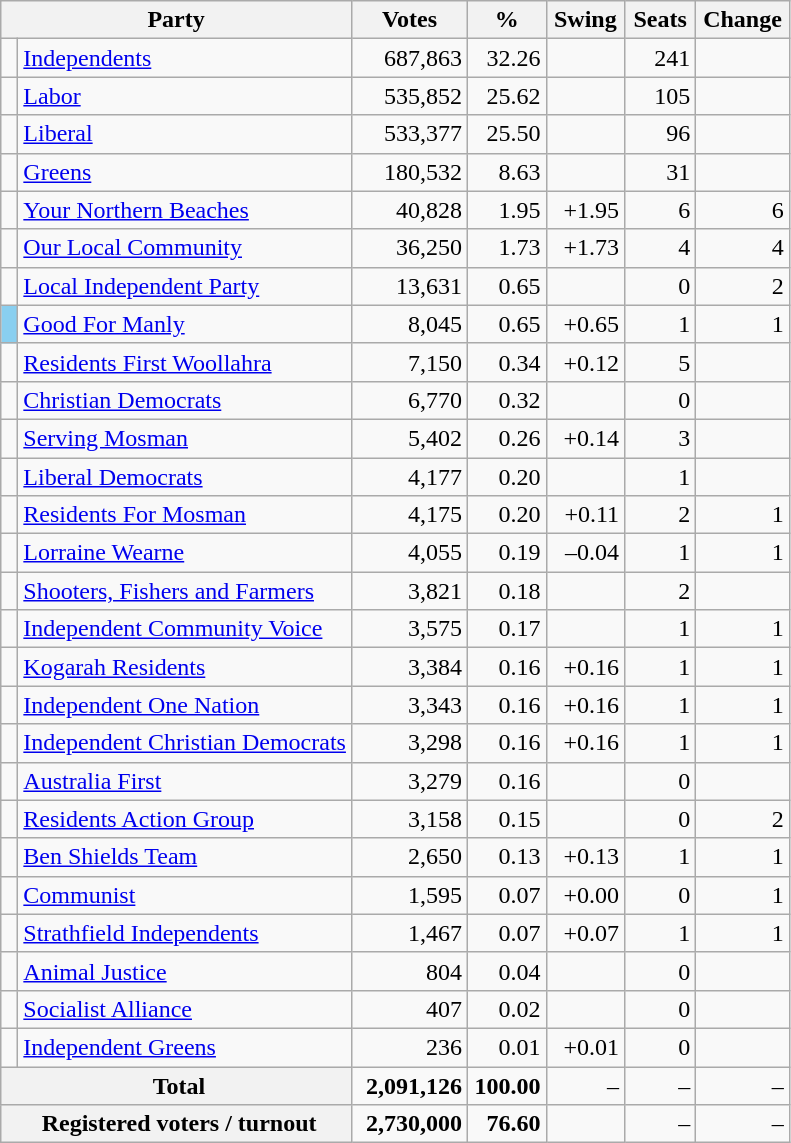<table class="wikitable" style="text-align:right; margin-bottom:0">
<tr>
<th style="width:10px;" colspan=3>Party</th>
<th style="width:70px;">Votes</th>
<th style="width:40px;">%</th>
<th style="width:40px;">Swing</th>
<th style="width:40px;">Seats</th>
<th style="width:40px;">Change</th>
</tr>
<tr>
<td> </td>
<td style="text-align:left;" colspan="2"><a href='#'>Independents</a></td>
<td>687,863</td>
<td>32.26</td>
<td></td>
<td>241</td>
<td></td>
</tr>
<tr>
<td> </td>
<td style="text-align:left;" colspan="2"><a href='#'>Labor</a></td>
<td style="width:70px;">535,852</td>
<td style="width:45px;">25.62</td>
<td style="width:45px;"></td>
<td style="width:40px;">105</td>
<td style="width:55px;"></td>
</tr>
<tr>
<td> </td>
<td style="text-align:left;" colspan="2"><a href='#'>Liberal</a></td>
<td>533,377</td>
<td>25.50</td>
<td></td>
<td>96</td>
<td></td>
</tr>
<tr>
<td> </td>
<td style="text-align:left;" colspan="2"><a href='#'>Greens</a></td>
<td>180,532</td>
<td>8.63</td>
<td></td>
<td>31</td>
<td></td>
</tr>
<tr>
<td> </td>
<td style="text-align:left;" colspan="2"><a href='#'>Your Northern Beaches</a></td>
<td>40,828</td>
<td>1.95</td>
<td>+1.95</td>
<td>6</td>
<td> 6</td>
</tr>
<tr>
<td> </td>
<td style="text-align:left;" colspan="2"><a href='#'>Our Local Community</a></td>
<td>36,250</td>
<td>1.73</td>
<td>+1.73</td>
<td>4</td>
<td> 4</td>
</tr>
<tr>
<td> </td>
<td style="text-align:left;" colspan="2"><a href='#'>Local Independent Party</a></td>
<td>13,631</td>
<td>0.65</td>
<td></td>
<td>0</td>
<td> 2</td>
</tr>
<tr>
<td bgcolor="#89CFF0"> </td>
<td style="text-align:left;" colspan="2"><a href='#'>Good For Manly</a></td>
<td>8,045</td>
<td>0.65</td>
<td>+0.65</td>
<td>1</td>
<td> 1</td>
</tr>
<tr>
<td> </td>
<td style="text-align:left;" colspan="2"><a href='#'>Residents First Woollahra</a></td>
<td>7,150</td>
<td>0.34</td>
<td>+0.12</td>
<td>5</td>
<td></td>
</tr>
<tr>
<td> </td>
<td style="text-align:left;" colspan="2"><a href='#'>Christian Democrats</a></td>
<td>6,770</td>
<td>0.32</td>
<td></td>
<td>0</td>
<td></td>
</tr>
<tr>
<td> </td>
<td style="text-align:left;" colspan="2"><a href='#'>Serving Mosman</a></td>
<td>5,402</td>
<td>0.26</td>
<td>+0.14</td>
<td>3</td>
<td></td>
</tr>
<tr>
<td> </td>
<td style="text-align:left;" colspan="2"><a href='#'>Liberal Democrats</a></td>
<td>4,177</td>
<td>0.20</td>
<td></td>
<td>1</td>
<td></td>
</tr>
<tr>
<td> </td>
<td style="text-align:left;" colspan="2"><a href='#'>Residents For Mosman</a></td>
<td>4,175</td>
<td>0.20</td>
<td>+0.11</td>
<td>2</td>
<td> 1</td>
</tr>
<tr>
<td> </td>
<td style="text-align:left;" colspan="2"><a href='#'>Lorraine Wearne</a></td>
<td>4,055</td>
<td>0.19</td>
<td>–0.04</td>
<td>1</td>
<td> 1</td>
</tr>
<tr>
<td> </td>
<td style="text-align:left;" colspan="2"><a href='#'>Shooters, Fishers and Farmers</a></td>
<td>3,821</td>
<td>0.18</td>
<td></td>
<td>2</td>
<td></td>
</tr>
<tr>
<td> </td>
<td style="text-align:left;" colspan="2"><a href='#'>Independent Community Voice</a></td>
<td>3,575</td>
<td>0.17</td>
<td></td>
<td>1</td>
<td> 1</td>
</tr>
<tr>
<td> </td>
<td style="text-align:left;" colspan="2"><a href='#'>Kogarah Residents</a></td>
<td>3,384</td>
<td>0.16</td>
<td>+0.16</td>
<td>1</td>
<td> 1</td>
</tr>
<tr>
<td> </td>
<td style="text-align:left;" colspan="2"><a href='#'>Independent One Nation</a></td>
<td>3,343</td>
<td>0.16</td>
<td>+0.16</td>
<td>1</td>
<td> 1</td>
</tr>
<tr>
<td> </td>
<td style="text-align:left;" colspan="2"><a href='#'>Independent Christian Democrats</a></td>
<td>3,298</td>
<td>0.16</td>
<td>+0.16</td>
<td>1</td>
<td> 1</td>
</tr>
<tr>
<td> </td>
<td style="text-align:left;" colspan="2"><a href='#'>Australia First</a></td>
<td>3,279</td>
<td>0.16</td>
<td></td>
<td>0</td>
<td></td>
</tr>
<tr>
<td> </td>
<td style="text-align:left;" colspan="2"><a href='#'>Residents Action Group</a></td>
<td>3,158</td>
<td>0.15</td>
<td></td>
<td>0</td>
<td> 2</td>
</tr>
<tr>
<td> </td>
<td style="text-align:left;" colspan="2"><a href='#'>Ben Shields Team</a></td>
<td>2,650</td>
<td>0.13</td>
<td>+0.13</td>
<td>1</td>
<td> 1</td>
</tr>
<tr>
<td> </td>
<td style="text-align:left;" colspan="2"><a href='#'>Communist</a></td>
<td>1,595</td>
<td>0.07</td>
<td>+0.00</td>
<td>0</td>
<td> 1</td>
</tr>
<tr>
<td> </td>
<td style="text-align:left;" colspan="2"><a href='#'>Strathfield Independents</a></td>
<td>1,467</td>
<td>0.07</td>
<td>+0.07</td>
<td>1</td>
<td> 1</td>
</tr>
<tr>
<td> </td>
<td style="text-align:left;" colspan="2"><a href='#'>Animal Justice</a></td>
<td>804</td>
<td>0.04</td>
<td></td>
<td>0</td>
<td></td>
</tr>
<tr>
<td> </td>
<td style="text-align:left;" colspan="2"><a href='#'>Socialist Alliance</a></td>
<td>407</td>
<td>0.02</td>
<td></td>
<td>0</td>
<td></td>
</tr>
<tr>
<td> </td>
<td style="text-align:left;" colspan="2"><a href='#'>Independent Greens</a></td>
<td>236</td>
<td>0.01</td>
<td>+0.01</td>
<td>0</td>
<td></td>
</tr>
<tr>
<th colspan="3"> Total</th>
<td><strong>2,091,126</strong></td>
<td><strong>100.00</strong></td>
<td>–</td>
<td>–</td>
<td>–</td>
</tr>
<tr>
<th colspan="3"> Registered voters / turnout</th>
<td><strong>2,730,000</strong></td>
<td><strong>76.60</strong></td>
<td></td>
<td>–</td>
<td>–</td>
</tr>
</table>
